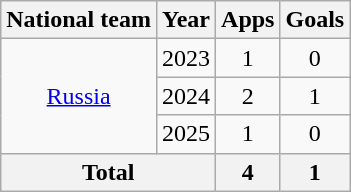<table class="wikitable" style="text-align:center">
<tr>
<th>National team</th>
<th>Year</th>
<th>Apps</th>
<th>Goals</th>
</tr>
<tr>
<td rowspan="3"><a href='#'>Russia</a></td>
<td>2023</td>
<td>1</td>
<td>0</td>
</tr>
<tr>
<td>2024</td>
<td>2</td>
<td>1</td>
</tr>
<tr>
<td>2025</td>
<td>1</td>
<td>0</td>
</tr>
<tr>
<th colspan="2">Total</th>
<th>4</th>
<th>1</th>
</tr>
</table>
